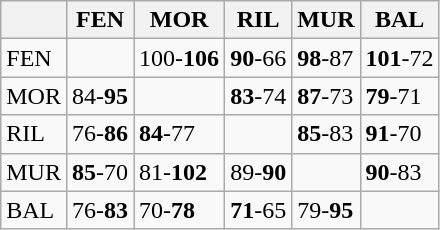<table class="wikitable">
<tr>
<th></th>
<th> FEN</th>
<th> MOR</th>
<th> RIL</th>
<th> MUR</th>
<th> BAL</th>
</tr>
<tr>
<td> FEN</td>
<td></td>
<td>100-<strong>106</strong></td>
<td><strong>90</strong>-66</td>
<td><strong>98</strong>-87</td>
<td><strong>101</strong>-72</td>
</tr>
<tr>
<td> MOR</td>
<td>84-<strong>95</strong></td>
<td></td>
<td><strong>83</strong>-74</td>
<td><strong>87</strong>-73</td>
<td><strong>79</strong>-71</td>
</tr>
<tr>
<td> RIL</td>
<td>76-<strong>86</strong></td>
<td><strong>84</strong>-77</td>
<td></td>
<td><strong>85</strong>-83</td>
<td><strong>91</strong>-70</td>
</tr>
<tr>
<td> MUR</td>
<td><strong>85</strong>-70</td>
<td>81-<strong>102</strong></td>
<td>89-<strong>90</strong></td>
<td></td>
<td><strong>90</strong>-83</td>
</tr>
<tr>
<td> BAL</td>
<td>76-<strong>83</strong></td>
<td>70-<strong>78</strong></td>
<td><strong>71</strong>-65</td>
<td>79-<strong>95</strong></td>
<td></td>
</tr>
</table>
